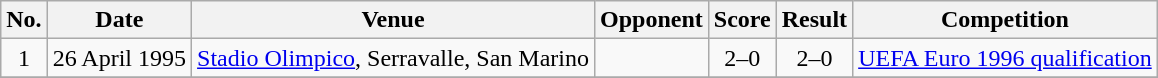<table class="wikitable">
<tr>
<th>No.</th>
<th>Date</th>
<th>Venue</th>
<th>Opponent</th>
<th>Score</th>
<th>Result</th>
<th>Competition</th>
</tr>
<tr>
<td align=center>1</td>
<td>26 April 1995</td>
<td><a href='#'>Stadio Olimpico</a>, Serravalle, San Marino</td>
<td></td>
<td align=center>2–0</td>
<td align=center>2–0</td>
<td><a href='#'>UEFA Euro 1996 qualification</a></td>
</tr>
<tr>
</tr>
</table>
